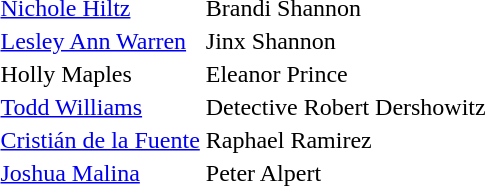<table>
<tr>
<td><a href='#'>Nichole Hiltz</a></td>
<td>Brandi Shannon</td>
</tr>
<tr>
<td><a href='#'>Lesley Ann Warren</a></td>
<td>Jinx Shannon</td>
</tr>
<tr>
<td>Holly Maples</td>
<td>Eleanor Prince</td>
</tr>
<tr>
<td><a href='#'>Todd Williams</a></td>
<td>Detective Robert Dershowitz</td>
</tr>
<tr>
<td><a href='#'>Cristián de la Fuente</a></td>
<td>Raphael Ramirez</td>
</tr>
<tr>
<td><a href='#'>Joshua Malina</a></td>
<td>Peter Alpert</td>
</tr>
<tr>
</tr>
</table>
